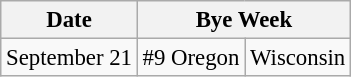<table class="wikitable" style="font-size:95%;">
<tr>
<th>Date</th>
<th colspan="2">Bye Week</th>
</tr>
<tr>
<td>September 21</td>
<td>#9 Oregon</td>
<td>Wisconsin</td>
</tr>
</table>
